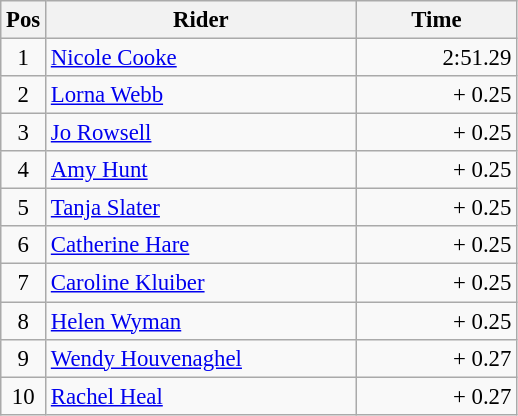<table class="wikitable" style="font-size: 95%; border-collapse: collapse;">
<tr>
<th width="20"><strong>Pos</strong></th>
<th width="200"><strong>Rider</strong></th>
<th width="100"><strong>Time</strong></th>
</tr>
<tr>
<td align=center>1</td>
<td><a href='#'>Nicole Cooke</a></td>
<td align=right>2:51.29</td>
</tr>
<tr>
<td align=center>2</td>
<td><a href='#'>Lorna Webb</a></td>
<td align=right>+ 0.25</td>
</tr>
<tr>
<td align=center>3</td>
<td><a href='#'>Jo Rowsell</a></td>
<td align=right>+ 0.25</td>
</tr>
<tr>
<td align=center>4</td>
<td><a href='#'>Amy Hunt</a></td>
<td align=right>+ 0.25</td>
</tr>
<tr>
<td align=center>5</td>
<td><a href='#'>Tanja Slater</a></td>
<td align=right>+ 0.25</td>
</tr>
<tr>
<td align=center>6</td>
<td><a href='#'>Catherine Hare</a></td>
<td align=right>+ 0.25</td>
</tr>
<tr>
<td align=center>7</td>
<td><a href='#'>Caroline Kluiber</a></td>
<td align=right>+ 0.25</td>
</tr>
<tr>
<td align=center>8</td>
<td><a href='#'>Helen Wyman</a></td>
<td align=right>+ 0.25</td>
</tr>
<tr>
<td align=center>9</td>
<td><a href='#'>Wendy Houvenaghel</a></td>
<td align=right>+ 0.27</td>
</tr>
<tr>
<td align=center>10</td>
<td><a href='#'>Rachel Heal</a></td>
<td align=right>+ 0.27</td>
</tr>
</table>
